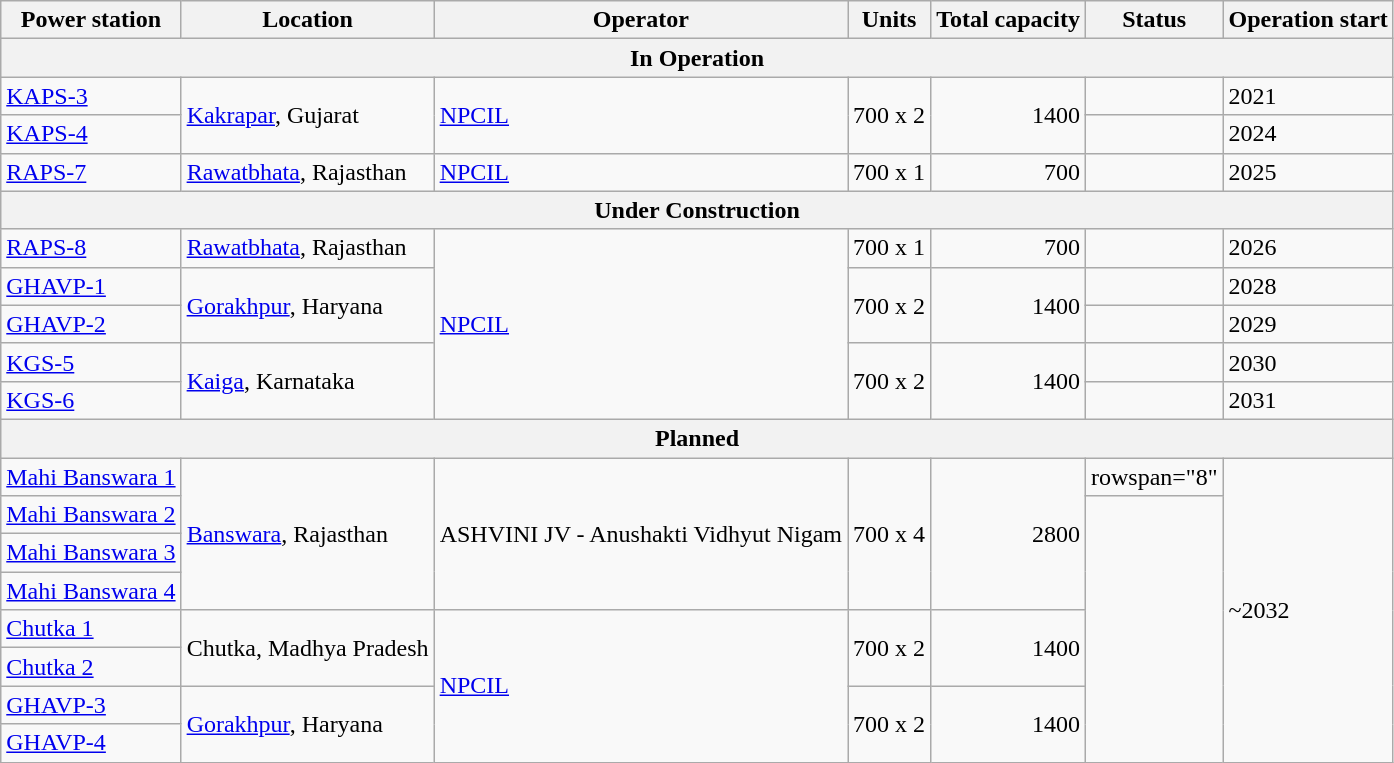<table class="wikitable">
<tr>
<th>Power station</th>
<th>Location</th>
<th>Operator</th>
<th>Units</th>
<th data-sort-type="numeric">Total capacity<br></th>
<th>Status</th>
<th>Operation start</th>
</tr>
<tr>
<th colspan=7>In Operation</th>
</tr>
<tr>
<td><a href='#'>KAPS-3</a></td>
<td rowspan='2'><a href='#'>Kakrapar</a>, Gujarat</td>
<td rowspan='2'><a href='#'>NPCIL</a></td>
<td rowspan='2' align="center">700 x 2</td>
<td rowspan='2' align="right">1400</td>
<td></td>
<td>2021</td>
</tr>
<tr>
<td><a href='#'>KAPS-4</a></td>
<td></td>
<td>2024</td>
</tr>
<tr>
<td><a href='#'>RAPS-7</a></td>
<td><a href='#'>Rawatbhata</a>, Rajasthan</td>
<td><a href='#'>NPCIL</a></td>
<td align="center">700 x 1</td>
<td align="right">700</td>
<td></td>
<td rowspan="1">2025</td>
</tr>
<tr>
<th colspan=7>Under Construction</th>
</tr>
<tr>
<td><a href='#'>RAPS-8</a></td>
<td rowspan="1"><a href='#'>Rawatbhata</a>, Rajasthan</td>
<td rowspan="5"><a href='#'>NPCIL</a></td>
<td rowspan="1">700 x 1</td>
<td rowspan="1" align="right">700</td>
<td></td>
<td rowspan"1">2026</td>
</tr>
<tr>
<td><a href='#'>GHAVP-1</a></td>
<td rowspan="2"><a href='#'>Gorakhpur</a>, Haryana</td>
<td rowspan="2">700 x 2</td>
<td rowspan="2" align="right">1400</td>
<td></td>
<td>2028</td>
</tr>
<tr>
<td><a href='#'>GHAVP-2</a></td>
<td></td>
<td>2029</td>
</tr>
<tr>
<td><a href='#'>KGS-5</a></td>
<td rowspan="2"><a href='#'>Kaiga</a>, Karnataka</td>
<td rowspan="2" align="center">700 x 2</td>
<td rowspan="2" align="right">1400</td>
<td></td>
<td>2030</td>
</tr>
<tr>
<td><a href='#'>KGS-6</a></td>
<td></td>
<td>2031</td>
</tr>
<tr>
<th colspan=7>Planned </th>
</tr>
<tr>
<td><a href='#'>Mahi Banswara 1</a></td>
<td rowspan="4"><a href='#'>Banswara</a>, Rajasthan</td>
<td rowspan="4">ASHVINI JV - Anushakti Vidhyut Nigam</td>
<td rowspan="4" align="center">700 x 4</td>
<td rowspan="4" align="right">2800</td>
<td>rowspan="8" </td>
<td rowspan="8">~2032</td>
</tr>
<tr>
<td><a href='#'>Mahi Banswara 2</a></td>
</tr>
<tr>
<td><a href='#'>Mahi Banswara 3</a></td>
</tr>
<tr>
<td><a href='#'>Mahi Banswara 4</a></td>
</tr>
<tr>
<td><a href='#'>Chutka 1</a></td>
<td rowspan="2">Chutka, Madhya Pradesh</td>
<td rowspan="4"><a href='#'>NPCIL</a></td>
<td rowspan="2" align="center">700 x 2</td>
<td rowspan="2" align="right">1400</td>
</tr>
<tr>
<td><a href='#'>Chutka 2</a></td>
</tr>
<tr>
<td><a href='#'>GHAVP-3</a></td>
<td rowspan="2"><a href='#'>Gorakhpur</a>, Haryana</td>
<td rowspan="2">700 x 2</td>
<td rowspan="2" align="right">1400</td>
</tr>
<tr>
<td><a href='#'>GHAVP-4</a></td>
</tr>
</table>
